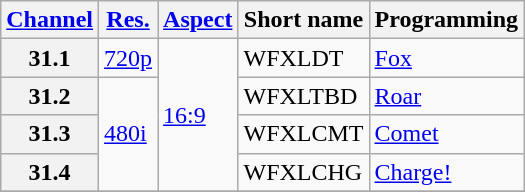<table class="wikitable">
<tr>
<th scope = "col"><a href='#'>Channel</a></th>
<th scope = "col"><a href='#'>Res.</a></th>
<th scope = "col"><a href='#'>Aspect</a></th>
<th scope = "col">Short name</th>
<th scope = "col">Programming</th>
</tr>
<tr>
<th scope = "row">31.1</th>
<td><a href='#'>720p</a></td>
<td rowspan=4><a href='#'>16:9</a></td>
<td>WFXLDT</td>
<td><a href='#'>Fox</a></td>
</tr>
<tr>
<th scope = "row">31.2</th>
<td rowspan=3><a href='#'>480i</a></td>
<td>WFXLTBD</td>
<td><a href='#'>Roar</a></td>
</tr>
<tr>
<th scope = "row">31.3</th>
<td>WFXLCMT</td>
<td><a href='#'>Comet</a></td>
</tr>
<tr>
<th scope = "row">31.4</th>
<td>WFXLCHG</td>
<td><a href='#'>Charge!</a></td>
</tr>
<tr>
</tr>
</table>
